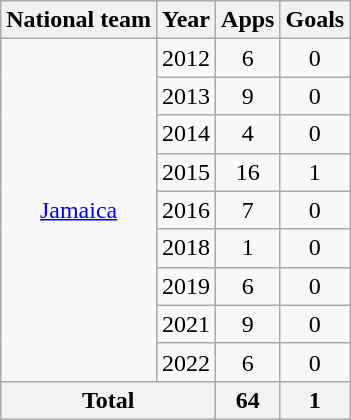<table class="wikitable" style="text-align: center;">
<tr>
<th>National team</th>
<th>Year</th>
<th>Apps</th>
<th>Goals</th>
</tr>
<tr>
<td rowspan="9"><a href='#'>Jamaica</a></td>
<td>2012</td>
<td>6</td>
<td>0</td>
</tr>
<tr>
<td>2013</td>
<td>9</td>
<td>0</td>
</tr>
<tr>
<td>2014</td>
<td>4</td>
<td>0</td>
</tr>
<tr>
<td>2015</td>
<td>16</td>
<td>1</td>
</tr>
<tr>
<td>2016</td>
<td>7</td>
<td>0</td>
</tr>
<tr>
<td>2018</td>
<td>1</td>
<td>0</td>
</tr>
<tr>
<td>2019</td>
<td>6</td>
<td>0</td>
</tr>
<tr>
<td>2021</td>
<td>9</td>
<td>0</td>
</tr>
<tr>
<td>2022</td>
<td>6</td>
<td>0</td>
</tr>
<tr>
<th colspan="2">Total</th>
<th>64</th>
<th>1</th>
</tr>
</table>
